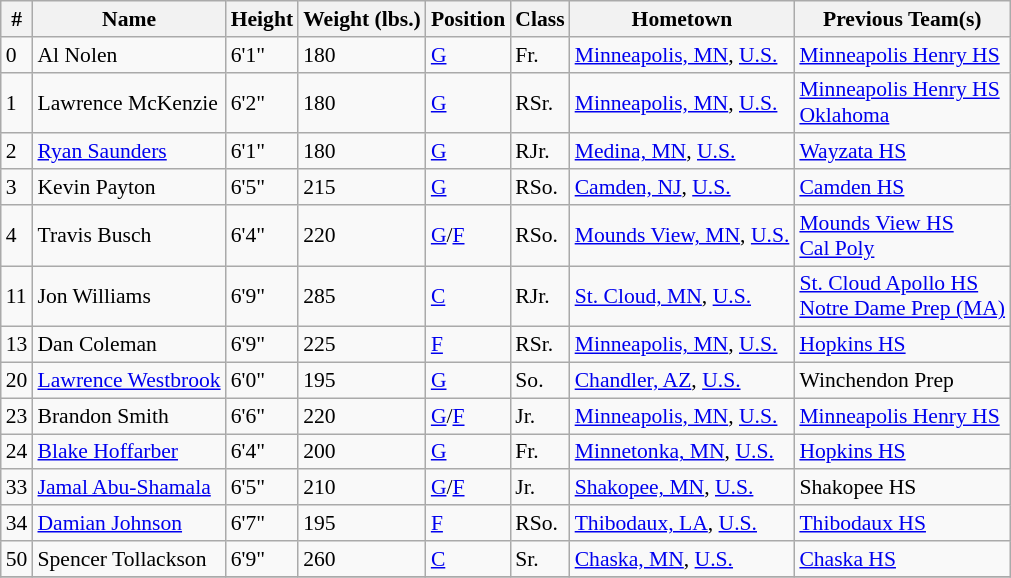<table class="wikitable" style="font-size: 90%">
<tr>
<th>#</th>
<th>Name</th>
<th>Height</th>
<th>Weight (lbs.)</th>
<th>Position</th>
<th>Class</th>
<th>Hometown</th>
<th>Previous Team(s)</th>
</tr>
<tr>
<td>0</td>
<td>Al Nolen</td>
<td>6'1"</td>
<td>180</td>
<td><a href='#'>G</a></td>
<td>Fr.</td>
<td><a href='#'>Minneapolis, MN</a>, <a href='#'>U.S.</a></td>
<td><a href='#'>Minneapolis Henry HS</a></td>
</tr>
<tr>
<td>1</td>
<td>Lawrence McKenzie</td>
<td>6'2"</td>
<td>180</td>
<td><a href='#'>G</a></td>
<td>RSr.</td>
<td><a href='#'>Minneapolis, MN</a>, <a href='#'>U.S.</a></td>
<td><a href='#'>Minneapolis Henry HS</a><br><a href='#'>Oklahoma</a></td>
</tr>
<tr>
<td>2</td>
<td><a href='#'>Ryan Saunders</a></td>
<td>6'1"</td>
<td>180</td>
<td><a href='#'>G</a></td>
<td>RJr.</td>
<td><a href='#'>Medina, MN</a>, <a href='#'>U.S.</a></td>
<td><a href='#'>Wayzata HS</a></td>
</tr>
<tr>
<td>3</td>
<td>Kevin Payton</td>
<td>6'5"</td>
<td>215</td>
<td><a href='#'>G</a></td>
<td>RSo.</td>
<td><a href='#'>Camden, NJ</a>, <a href='#'>U.S.</a></td>
<td><a href='#'>Camden HS</a></td>
</tr>
<tr>
<td>4</td>
<td>Travis Busch</td>
<td>6'4"</td>
<td>220</td>
<td><a href='#'>G</a>/<a href='#'>F</a></td>
<td>RSo.</td>
<td><a href='#'>Mounds View, MN</a>, <a href='#'>U.S.</a></td>
<td><a href='#'>Mounds View HS</a><br><a href='#'>Cal Poly</a></td>
</tr>
<tr>
<td>11</td>
<td>Jon Williams</td>
<td>6'9"</td>
<td>285</td>
<td><a href='#'>C</a></td>
<td>RJr.</td>
<td><a href='#'>St. Cloud, MN</a>, <a href='#'>U.S.</a></td>
<td><a href='#'>St. Cloud Apollo HS</a><br><a href='#'>Notre Dame Prep (MA)</a></td>
</tr>
<tr>
<td>13</td>
<td>Dan Coleman</td>
<td>6'9"</td>
<td>225</td>
<td><a href='#'>F</a></td>
<td>RSr.</td>
<td><a href='#'>Minneapolis, MN</a>, <a href='#'>U.S.</a></td>
<td><a href='#'>Hopkins HS</a></td>
</tr>
<tr>
<td>20</td>
<td><a href='#'>Lawrence Westbrook</a></td>
<td>6'0"</td>
<td>195</td>
<td><a href='#'>G</a></td>
<td>So.</td>
<td><a href='#'>Chandler, AZ</a>, <a href='#'>U.S.</a></td>
<td>Winchendon Prep</td>
</tr>
<tr>
<td>23</td>
<td>Brandon Smith</td>
<td>6'6"</td>
<td>220</td>
<td><a href='#'>G</a>/<a href='#'>F</a></td>
<td>Jr.</td>
<td><a href='#'>Minneapolis, MN</a>, <a href='#'>U.S.</a></td>
<td><a href='#'>Minneapolis Henry HS</a></td>
</tr>
<tr>
<td>24</td>
<td><a href='#'>Blake Hoffarber</a></td>
<td>6'4"</td>
<td>200</td>
<td><a href='#'>G</a></td>
<td>Fr.</td>
<td><a href='#'>Minnetonka, MN</a>, <a href='#'>U.S.</a></td>
<td><a href='#'>Hopkins HS</a></td>
</tr>
<tr>
<td>33</td>
<td><a href='#'>Jamal Abu-Shamala</a></td>
<td>6'5"</td>
<td>210</td>
<td><a href='#'>G</a>/<a href='#'>F</a></td>
<td>Jr.</td>
<td><a href='#'>Shakopee, MN</a>, <a href='#'>U.S.</a></td>
<td>Shakopee HS</td>
</tr>
<tr>
<td>34</td>
<td><a href='#'>Damian Johnson</a></td>
<td>6'7"</td>
<td>195</td>
<td><a href='#'>F</a></td>
<td>RSo.</td>
<td><a href='#'>Thibodaux, LA</a>, <a href='#'>U.S.</a></td>
<td><a href='#'>Thibodaux HS</a></td>
</tr>
<tr>
<td>50</td>
<td>Spencer Tollackson</td>
<td>6'9"</td>
<td>260</td>
<td><a href='#'>C</a></td>
<td>Sr.</td>
<td><a href='#'>Chaska, MN</a>, <a href='#'>U.S.</a></td>
<td><a href='#'>Chaska HS</a></td>
</tr>
<tr>
</tr>
</table>
